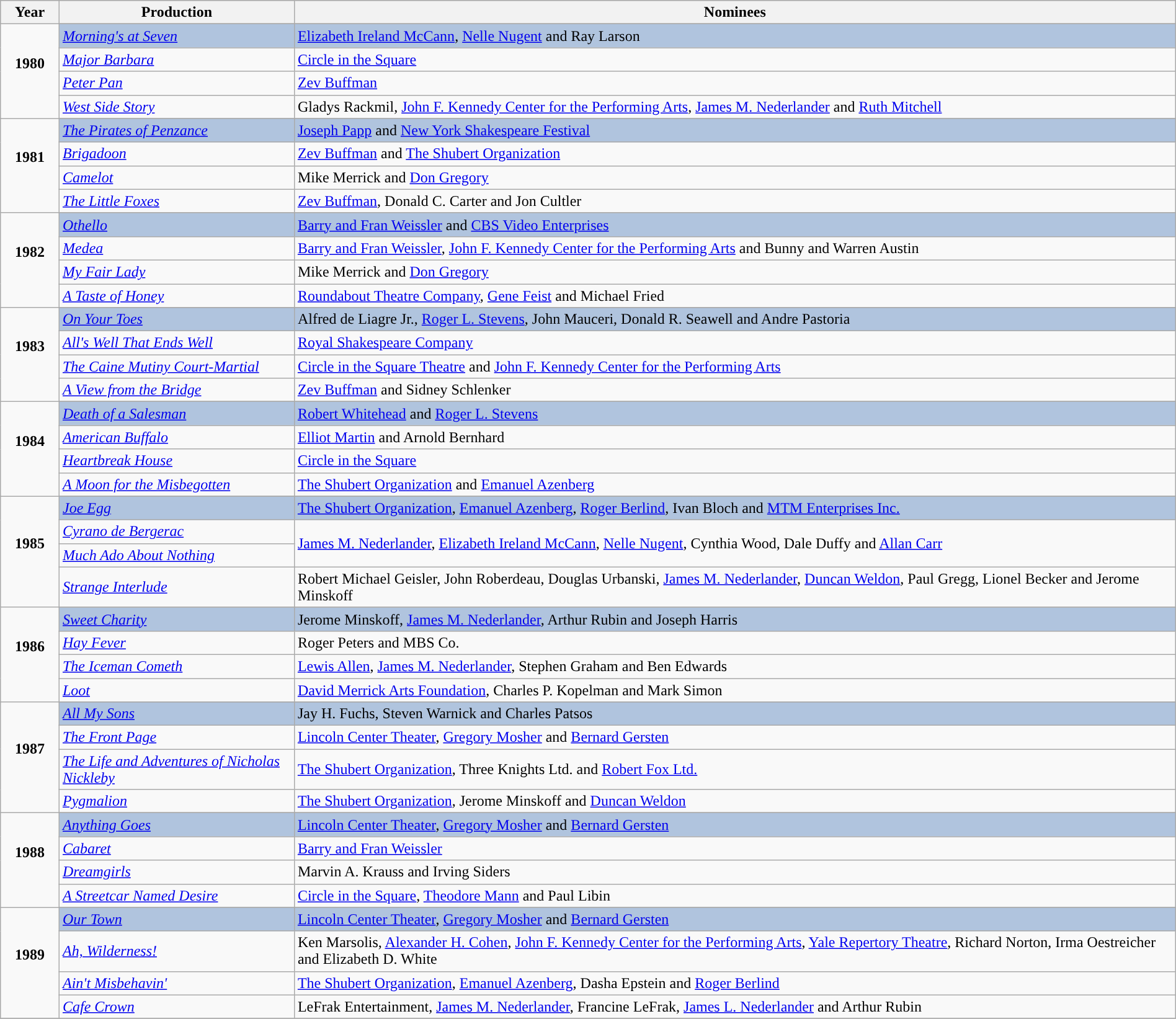<table class="wikitable" style="width:100%;">
<tr style="background:#bebebe;">
<th style="width:5%;">Year</th>
<th style="width:20%;">Production</th>
<th style="width:75%;">Nominees</th>
</tr>
<tr>
<td rowspan="5" align="center"><strong>1980</strong><br><br></td>
</tr>
<tr style="background:#B0C4DE">
<td><em><a href='#'>Morning's at Seven</a></em></td>
<td><a href='#'>Elizabeth Ireland McCann</a>, <a href='#'>Nelle Nugent</a> and Ray Larson</td>
</tr>
<tr>
<td><em><a href='#'>Major Barbara</a></em></td>
<td><a href='#'>Circle in the Square</a></td>
</tr>
<tr>
<td><em><a href='#'>Peter Pan</a></em></td>
<td><a href='#'>Zev Buffman</a></td>
</tr>
<tr>
<td><em><a href='#'>West Side Story</a></em></td>
<td>Gladys Rackmil, <a href='#'>John F. Kennedy Center for the Performing Arts</a>, <a href='#'>James M. Nederlander</a> and <a href='#'>Ruth Mitchell</a></td>
</tr>
<tr>
<td rowspan="5" align="center"><strong>1981</strong><br><br></td>
</tr>
<tr style="background:#B0C4DE">
<td><em><a href='#'>The Pirates of Penzance</a></em></td>
<td><a href='#'>Joseph Papp</a> and <a href='#'>New York Shakespeare Festival</a></td>
</tr>
<tr>
<td><em><a href='#'>Brigadoon</a></em></td>
<td><a href='#'>Zev Buffman</a> and <a href='#'>The Shubert Organization</a></td>
</tr>
<tr>
<td><em><a href='#'>Camelot</a></em></td>
<td>Mike Merrick and <a href='#'>Don Gregory</a></td>
</tr>
<tr>
<td><em><a href='#'>The Little Foxes</a></em></td>
<td><a href='#'>Zev Buffman</a>, Donald C. Carter and Jon Cultler</td>
</tr>
<tr>
<td rowspan="5" align="center"><strong>1982</strong><br><br></td>
</tr>
<tr style="background:#B0C4DE">
<td><em><a href='#'>Othello</a></em></td>
<td><a href='#'>Barry and Fran Weissler</a> and <a href='#'>CBS Video Enterprises</a></td>
</tr>
<tr>
<td><em><a href='#'>Medea</a></em></td>
<td><a href='#'>Barry and Fran Weissler</a>, <a href='#'>John F. Kennedy Center for the Performing Arts</a> and Bunny and Warren Austin</td>
</tr>
<tr>
<td><em><a href='#'>My Fair Lady</a></em></td>
<td>Mike Merrick and <a href='#'>Don Gregory</a></td>
</tr>
<tr>
<td><em><a href='#'>A Taste of Honey</a></em></td>
<td><a href='#'>Roundabout Theatre Company</a>, <a href='#'>Gene Feist</a> and Michael Fried</td>
</tr>
<tr>
<td rowspan="5" align="center"><strong>1983</strong><br><br></td>
</tr>
<tr style="background:#B0C4DE">
<td><em><a href='#'>On Your Toes</a></em></td>
<td>Alfred de Liagre Jr., <a href='#'>Roger L. Stevens</a>, John Mauceri, Donald R. Seawell and Andre Pastoria</td>
</tr>
<tr>
<td><em><a href='#'>All's Well That Ends Well</a></em></td>
<td><a href='#'>Royal Shakespeare Company</a></td>
</tr>
<tr>
<td><em><a href='#'>The Caine Mutiny Court-Martial</a></em></td>
<td><a href='#'>Circle in the Square Theatre</a> and <a href='#'>John F. Kennedy Center for the Performing Arts</a></td>
</tr>
<tr>
<td><em><a href='#'>A View from the Bridge</a></em></td>
<td><a href='#'>Zev Buffman</a> and Sidney Schlenker</td>
</tr>
<tr>
<td rowspan="5" align="center"><strong>1984</strong><br><br></td>
</tr>
<tr style="background:#B0C4DE">
<td><em><a href='#'>Death of a Salesman</a></em></td>
<td><a href='#'>Robert Whitehead</a> and <a href='#'>Roger L. Stevens</a></td>
</tr>
<tr>
<td><em><a href='#'>American Buffalo</a></em></td>
<td><a href='#'>Elliot Martin</a> and Arnold Bernhard</td>
</tr>
<tr>
<td><em><a href='#'>Heartbreak House</a></em></td>
<td><a href='#'>Circle in the Square</a></td>
</tr>
<tr>
<td><em><a href='#'>A Moon for the Misbegotten</a></em></td>
<td><a href='#'>The Shubert Organization</a> and <a href='#'>Emanuel Azenberg</a></td>
</tr>
<tr>
<td rowspan="5" align="center"><strong>1985</strong><br><br></td>
</tr>
<tr style="background:#B0C4DE">
<td><em><a href='#'>Joe Egg</a></em></td>
<td><a href='#'>The Shubert Organization</a>, <a href='#'>Emanuel Azenberg</a>, <a href='#'>Roger Berlind</a>, Ivan Bloch and <a href='#'>MTM Enterprises Inc.</a></td>
</tr>
<tr>
<td><em><a href='#'>Cyrano de Bergerac</a></em></td>
<td rowspan=2><a href='#'>James M. Nederlander</a>, <a href='#'>Elizabeth Ireland McCann</a>, <a href='#'>Nelle Nugent</a>, Cynthia Wood, Dale Duffy and <a href='#'>Allan Carr</a></td>
</tr>
<tr>
<td><em><a href='#'>Much Ado About Nothing</a></em></td>
</tr>
<tr>
<td><em><a href='#'>Strange Interlude</a></em></td>
<td>Robert Michael Geisler, John Roberdeau, Douglas Urbanski, <a href='#'>James M. Nederlander</a>, <a href='#'>Duncan Weldon</a>, Paul Gregg, Lionel Becker and Jerome Minskoff</td>
</tr>
<tr>
<td rowspan="5" align="center"><strong>1986</strong><br><br></td>
</tr>
<tr style="background:#B0C4DE">
<td><em><a href='#'>Sweet Charity</a></em></td>
<td>Jerome Minskoff, <a href='#'>James M. Nederlander</a>, Arthur Rubin and Joseph Harris</td>
</tr>
<tr>
<td><em><a href='#'>Hay Fever</a></em></td>
<td>Roger Peters and MBS Co.</td>
</tr>
<tr>
<td><em><a href='#'>The Iceman Cometh</a></em></td>
<td><a href='#'>Lewis Allen</a>, <a href='#'>James M. Nederlander</a>, Stephen Graham and Ben Edwards</td>
</tr>
<tr>
<td><em><a href='#'>Loot</a></em></td>
<td><a href='#'>David Merrick Arts Foundation</a>, Charles P. Kopelman and Mark Simon</td>
</tr>
<tr>
<td rowspan="5" align="center"><strong>1987</strong><br><br></td>
</tr>
<tr style="background:#B0C4DE">
<td><em><a href='#'>All My Sons</a></em></td>
<td>Jay H. Fuchs, Steven Warnick and Charles Patsos</td>
</tr>
<tr>
<td><em><a href='#'>The Front Page</a></em></td>
<td><a href='#'>Lincoln Center Theater</a>, <a href='#'>Gregory Mosher</a> and <a href='#'>Bernard Gersten</a></td>
</tr>
<tr>
<td><em><a href='#'>The Life and Adventures of Nicholas Nickleby</a></em></td>
<td><a href='#'>The Shubert Organization</a>, Three Knights Ltd. and <a href='#'>Robert Fox Ltd.</a></td>
</tr>
<tr>
<td><em><a href='#'>Pygmalion</a></em></td>
<td><a href='#'>The Shubert Organization</a>, Jerome Minskoff and <a href='#'>Duncan Weldon</a></td>
</tr>
<tr>
<td rowspan="5" style="text-align:center"><strong>1988</strong><br><br></td>
</tr>
<tr style="background:#B0C4DE">
<td><em><a href='#'>Anything Goes</a></em></td>
<td><a href='#'>Lincoln Center Theater</a>, <a href='#'>Gregory Mosher</a> and <a href='#'>Bernard Gersten</a></td>
</tr>
<tr>
<td><em><a href='#'>Cabaret</a></em></td>
<td><a href='#'>Barry and Fran Weissler</a></td>
</tr>
<tr>
<td><em><a href='#'>Dreamgirls</a></em></td>
<td>Marvin A. Krauss and Irving Siders</td>
</tr>
<tr>
<td><em><a href='#'>A Streetcar Named Desire</a></em></td>
<td><a href='#'>Circle in the Square</a>, <a href='#'>Theodore Mann</a> and Paul Libin</td>
</tr>
<tr>
<td rowspan="5" align="center"><strong>1989</strong><br><br></td>
</tr>
<tr style="background:#B0C4DE">
<td><em><a href='#'>Our Town</a></em></td>
<td><a href='#'>Lincoln Center Theater</a>, <a href='#'>Gregory Mosher</a> and <a href='#'>Bernard Gersten</a></td>
</tr>
<tr>
<td><em><a href='#'>Ah, Wilderness!</a></em></td>
<td>Ken Marsolis, <a href='#'>Alexander H. Cohen</a>, <a href='#'>John F. Kennedy Center for the Performing Arts</a>, <a href='#'>Yale Repertory Theatre</a>, Richard Norton, Irma Oestreicher and Elizabeth D. White</td>
</tr>
<tr>
<td><em><a href='#'>Ain't Misbehavin'</a></em></td>
<td><a href='#'>The Shubert Organization</a>, <a href='#'>Emanuel Azenberg</a>, Dasha Epstein and <a href='#'>Roger Berlind</a></td>
</tr>
<tr>
<td><em><a href='#'>Cafe Crown</a></em></td>
<td>LeFrak Entertainment, <a href='#'>James M. Nederlander</a>, Francine LeFrak, <a href='#'>James L. Nederlander</a> and Arthur Rubin</td>
</tr>
<tr>
</tr>
</table>
